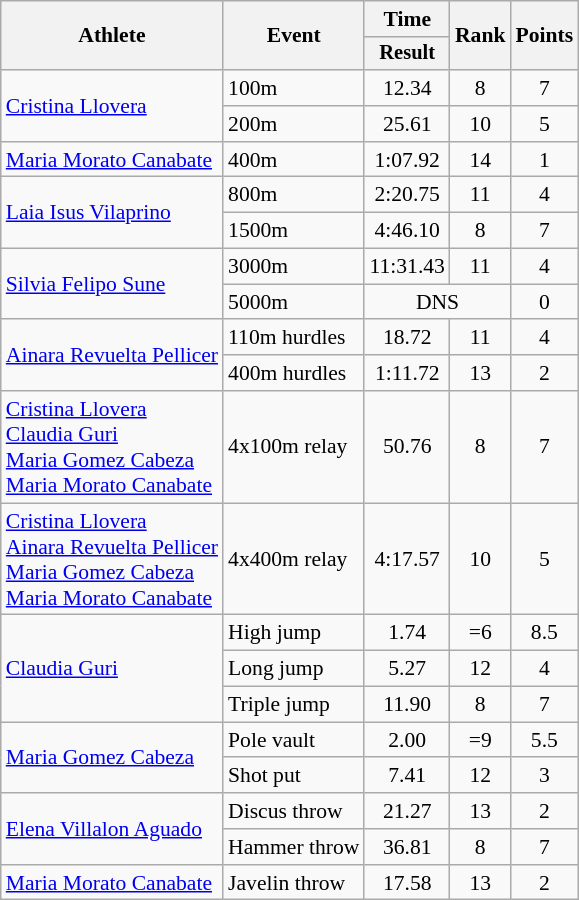<table class=wikitable style="font-size:90%">
<tr>
<th rowspan="2">Athlete</th>
<th rowspan="2">Event</th>
<th>Time</th>
<th rowspan="2">Rank</th>
<th rowspan="2">Points</th>
</tr>
<tr style="font-size:95%">
<th>Result</th>
</tr>
<tr align=center>
<td align=left rowspan=2><a href='#'>Cristina Llovera</a></td>
<td align=left>100m</td>
<td>12.34</td>
<td>8</td>
<td>7</td>
</tr>
<tr align=center>
<td align=left>200m</td>
<td>25.61</td>
<td>10</td>
<td>5</td>
</tr>
<tr align=center>
<td align=left><a href='#'>Maria Morato Canabate</a></td>
<td align=left>400m</td>
<td>1:07.92</td>
<td>14</td>
<td>1</td>
</tr>
<tr align=center>
<td align=left rowspan=2><a href='#'>Laia Isus Vilaprino</a></td>
<td align=left>800m</td>
<td>2:20.75</td>
<td>11</td>
<td>4</td>
</tr>
<tr align=center>
<td align=left>1500m</td>
<td>4:46.10</td>
<td>8</td>
<td>7</td>
</tr>
<tr align=center>
<td align=left rowspan=2><a href='#'>Silvia Felipo Sune</a></td>
<td align=left>3000m</td>
<td>11:31.43</td>
<td>11</td>
<td>4</td>
</tr>
<tr align=center>
<td align=left>5000m</td>
<td colspan=2>DNS</td>
<td>0</td>
</tr>
<tr align=center>
<td align=left rowspan=2><a href='#'>Ainara Revuelta Pellicer</a></td>
<td align=left>110m hurdles</td>
<td>18.72</td>
<td>11</td>
<td>4</td>
</tr>
<tr align=center>
<td align=left>400m hurdles</td>
<td>1:11.72</td>
<td>13</td>
<td>2</td>
</tr>
<tr align=center>
<td align=left><a href='#'>Cristina Llovera</a><br><a href='#'>Claudia Guri</a><br><a href='#'>Maria Gomez Cabeza</a><br><a href='#'>Maria Morato Canabate</a></td>
<td align=left>4x100m relay</td>
<td>50.76</td>
<td>8</td>
<td>7</td>
</tr>
<tr align=center>
<td align=left><a href='#'>Cristina Llovera</a><br><a href='#'>Ainara Revuelta Pellicer</a><br><a href='#'>Maria Gomez Cabeza</a><br><a href='#'>Maria Morato Canabate</a></td>
<td align=left>4x400m relay</td>
<td>4:17.57</td>
<td>10</td>
<td>5</td>
</tr>
<tr align=center>
<td align=left rowspan=3><a href='#'>Claudia Guri</a></td>
<td align=left>High jump</td>
<td>1.74</td>
<td>=6</td>
<td>8.5</td>
</tr>
<tr align=center>
<td align=left>Long jump</td>
<td>5.27</td>
<td>12</td>
<td>4</td>
</tr>
<tr align=center>
<td align=left>Triple jump</td>
<td>11.90</td>
<td>8</td>
<td>7</td>
</tr>
<tr align=center>
<td align=left rowspan=2><a href='#'>Maria Gomez Cabeza</a></td>
<td align=left>Pole vault</td>
<td>2.00</td>
<td>=9</td>
<td>5.5</td>
</tr>
<tr align=center>
<td align=left>Shot put</td>
<td>7.41</td>
<td>12</td>
<td>3</td>
</tr>
<tr align=center>
<td align=left rowspan=2><a href='#'>Elena Villalon Aguado</a></td>
<td align=left>Discus throw</td>
<td>21.27</td>
<td>13</td>
<td>2</td>
</tr>
<tr align=center>
<td align=left>Hammer throw</td>
<td>36.81</td>
<td>8</td>
<td>7</td>
</tr>
<tr align=center>
<td align=left><a href='#'>Maria Morato Canabate</a></td>
<td align=left>Javelin throw</td>
<td>17.58</td>
<td>13</td>
<td>2</td>
</tr>
</table>
